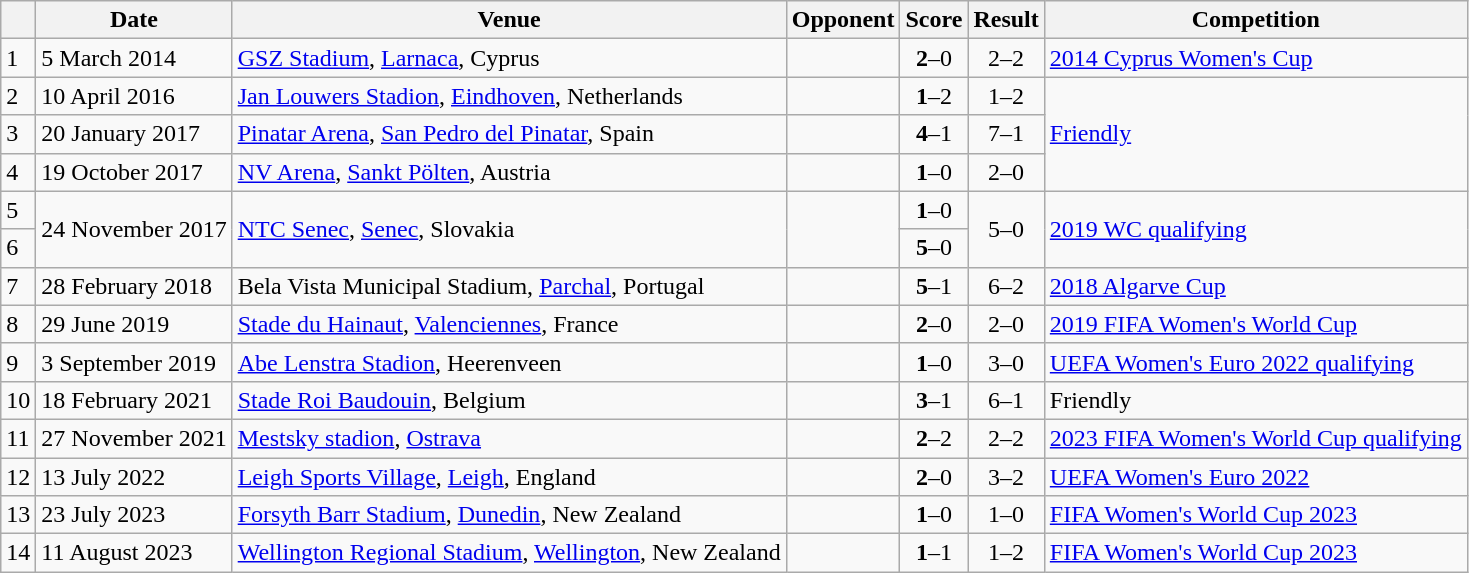<table class="wikitable sortable plainrowheaders">
<tr>
<th class=unsortable></th>
<th class=unsortable>Date</th>
<th class=unsortable>Venue</th>
<th>Opponent</th>
<th class=unsortable>Score</th>
<th class=unsortable>Result</th>
<th class=unsortable>Competition</th>
</tr>
<tr>
<td>1</td>
<td>5 March 2014</td>
<td><a href='#'>GSZ Stadium</a>, <a href='#'>Larnaca</a>, Cyprus</td>
<td></td>
<td align=center><strong>2</strong>–0</td>
<td align=center>2–2</td>
<td><a href='#'>2014 Cyprus Women's Cup</a></td>
</tr>
<tr>
<td>2</td>
<td>10 April 2016</td>
<td><a href='#'>Jan Louwers Stadion</a>, <a href='#'>Eindhoven</a>, Netherlands</td>
<td></td>
<td align=center><strong>1</strong>–2</td>
<td align=center>1–2</td>
<td rowspan=3><a href='#'>Friendly</a></td>
</tr>
<tr>
<td>3</td>
<td>20 January 2017</td>
<td><a href='#'>Pinatar Arena</a>, <a href='#'>San Pedro del Pinatar</a>, Spain</td>
<td></td>
<td align=center><strong>4</strong>–1</td>
<td align=center>7–1</td>
</tr>
<tr>
<td>4</td>
<td>19 October 2017</td>
<td><a href='#'>NV Arena</a>, <a href='#'>Sankt Pölten</a>, Austria</td>
<td></td>
<td align=center><strong>1</strong>–0</td>
<td align=center>2–0</td>
</tr>
<tr>
<td>5</td>
<td rowspan=2>24 November 2017</td>
<td rowspan=2><a href='#'>NTC Senec</a>, <a href='#'>Senec</a>, Slovakia</td>
<td rowspan=2></td>
<td align=center><strong>1</strong>–0</td>
<td rowspan=2 align=center>5–0</td>
<td rowspan=2><a href='#'>2019 WC qualifying</a></td>
</tr>
<tr>
<td>6</td>
<td align=center><strong>5</strong>–0</td>
</tr>
<tr>
<td>7</td>
<td>28 February 2018</td>
<td>Bela Vista Municipal Stadium, <a href='#'>Parchal</a>, Portugal</td>
<td></td>
<td align=center><strong>5</strong>–1</td>
<td align=center>6–2</td>
<td><a href='#'>2018 Algarve Cup</a></td>
</tr>
<tr>
<td>8</td>
<td>29 June 2019</td>
<td><a href='#'>Stade du Hainaut</a>, <a href='#'>Valenciennes</a>, France</td>
<td></td>
<td align=center><strong>2</strong>–0</td>
<td align=center>2–0</td>
<td><a href='#'>2019 FIFA Women's World Cup</a></td>
</tr>
<tr>
<td>9</td>
<td>3 September 2019</td>
<td><a href='#'>Abe Lenstra Stadion</a>, Heerenveen</td>
<td></td>
<td align=center><strong>1</strong>–0</td>
<td align=center>3–0</td>
<td><a href='#'>UEFA Women's Euro 2022 qualifying</a></td>
</tr>
<tr>
<td>10</td>
<td>18 February 2021</td>
<td><a href='#'>Stade Roi Baudouin</a>, Belgium</td>
<td></td>
<td align=center><strong>3</strong>–1</td>
<td align=center>6–1</td>
<td>Friendly</td>
</tr>
<tr>
<td>11</td>
<td>27 November 2021</td>
<td><a href='#'>Mestsky stadion</a>, <a href='#'>Ostrava</a></td>
<td></td>
<td align=center><strong>2</strong>–2</td>
<td align=center>2–2</td>
<td><a href='#'>2023 FIFA Women's World Cup qualifying</a></td>
</tr>
<tr>
<td>12</td>
<td>13 July 2022</td>
<td><a href='#'>Leigh Sports Village</a>, <a href='#'>Leigh</a>, England</td>
<td></td>
<td align="center"><strong>2</strong>–0</td>
<td align="center">3–2</td>
<td><a href='#'>UEFA Women's Euro 2022</a></td>
</tr>
<tr>
<td>13</td>
<td>23 July 2023</td>
<td><a href='#'>Forsyth Barr Stadium</a>, <a href='#'>Dunedin</a>, New Zealand</td>
<td></td>
<td align="center"><strong>1</strong>–0</td>
<td align="center">1–0</td>
<td><a href='#'>FIFA Women's World Cup 2023</a></td>
</tr>
<tr>
<td>14</td>
<td>11 August 2023</td>
<td><a href='#'>Wellington Regional Stadium</a>, <a href='#'>Wellington</a>, New Zealand</td>
<td></td>
<td align="center"><strong>1</strong>–1</td>
<td align=center>1–2</td>
<td><a href='#'>FIFA Women's World Cup 2023</a></td>
</tr>
</table>
